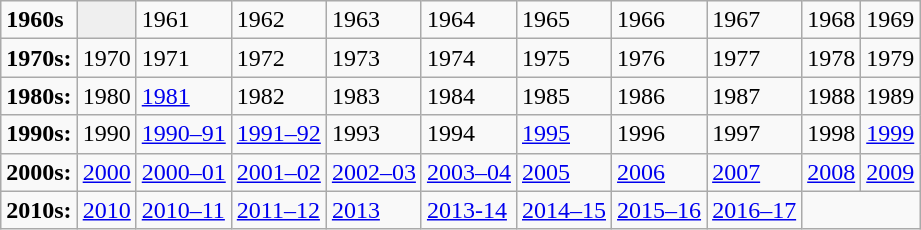<table class="wikitable">
<tr>
<td><strong>1960s</strong></td>
<td bgcolor=EFEFEF></td>
<td>1961</td>
<td>1962</td>
<td>1963</td>
<td>1964</td>
<td>1965</td>
<td>1966</td>
<td>1967</td>
<td>1968</td>
<td>1969</td>
</tr>
<tr>
<td><strong>1970s:</strong></td>
<td>1970</td>
<td>1971</td>
<td>1972</td>
<td>1973</td>
<td>1974</td>
<td>1975</td>
<td>1976</td>
<td>1977</td>
<td>1978</td>
<td>1979</td>
</tr>
<tr>
<td><strong>1980s:</strong></td>
<td>1980</td>
<td><a href='#'>1981</a></td>
<td>1982</td>
<td>1983</td>
<td>1984</td>
<td>1985</td>
<td>1986</td>
<td>1987</td>
<td>1988</td>
<td>1989</td>
</tr>
<tr>
<td><strong>1990s:</strong></td>
<td>1990</td>
<td><a href='#'>1990–91</a></td>
<td><a href='#'>1991–92</a></td>
<td>1993</td>
<td>1994</td>
<td><a href='#'>1995</a></td>
<td>1996</td>
<td>1997</td>
<td>1998</td>
<td><a href='#'>1999</a></td>
</tr>
<tr>
<td><strong>2000s:</strong></td>
<td><a href='#'>2000</a></td>
<td><a href='#'>2000–01</a></td>
<td><a href='#'>2001–02</a></td>
<td><a href='#'>2002–03</a></td>
<td><a href='#'>2003–04</a></td>
<td><a href='#'>2005</a></td>
<td><a href='#'>2006</a></td>
<td><a href='#'>2007</a></td>
<td><a href='#'>2008</a></td>
<td><a href='#'>2009</a></td>
</tr>
<tr>
<td><strong>2010s:</strong></td>
<td><a href='#'>2010</a></td>
<td><a href='#'>2010–11</a></td>
<td><a href='#'>2011–12</a></td>
<td><a href='#'>2013</a></td>
<td><a href='#'>2013-14</a></td>
<td><a href='#'>2014–15</a></td>
<td><a href='#'>2015–16</a></td>
<td><a href='#'>2016–17</a></td>
</tr>
</table>
